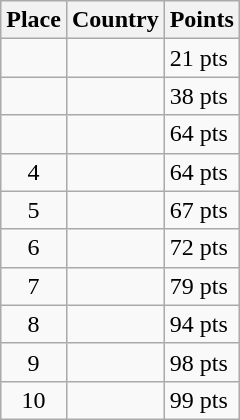<table class="wikitable sortable">
<tr>
<th>Place</th>
<th>Country</th>
<th>Points</th>
</tr>
<tr>
<td align=center></td>
<td></td>
<td>21 pts</td>
</tr>
<tr>
<td align=center></td>
<td></td>
<td>38 pts</td>
</tr>
<tr>
<td align=center></td>
<td></td>
<td>64 pts</td>
</tr>
<tr>
<td align=center>4</td>
<td></td>
<td>64 pts</td>
</tr>
<tr>
<td align=center>5</td>
<td></td>
<td>67 pts</td>
</tr>
<tr>
<td align=center>6</td>
<td></td>
<td>72 pts</td>
</tr>
<tr>
<td align=center>7</td>
<td></td>
<td>79 pts</td>
</tr>
<tr>
<td align=center>8</td>
<td></td>
<td>94 pts</td>
</tr>
<tr>
<td align=center>9</td>
<td></td>
<td>98 pts</td>
</tr>
<tr>
<td align=center>10</td>
<td></td>
<td>99 pts</td>
</tr>
</table>
